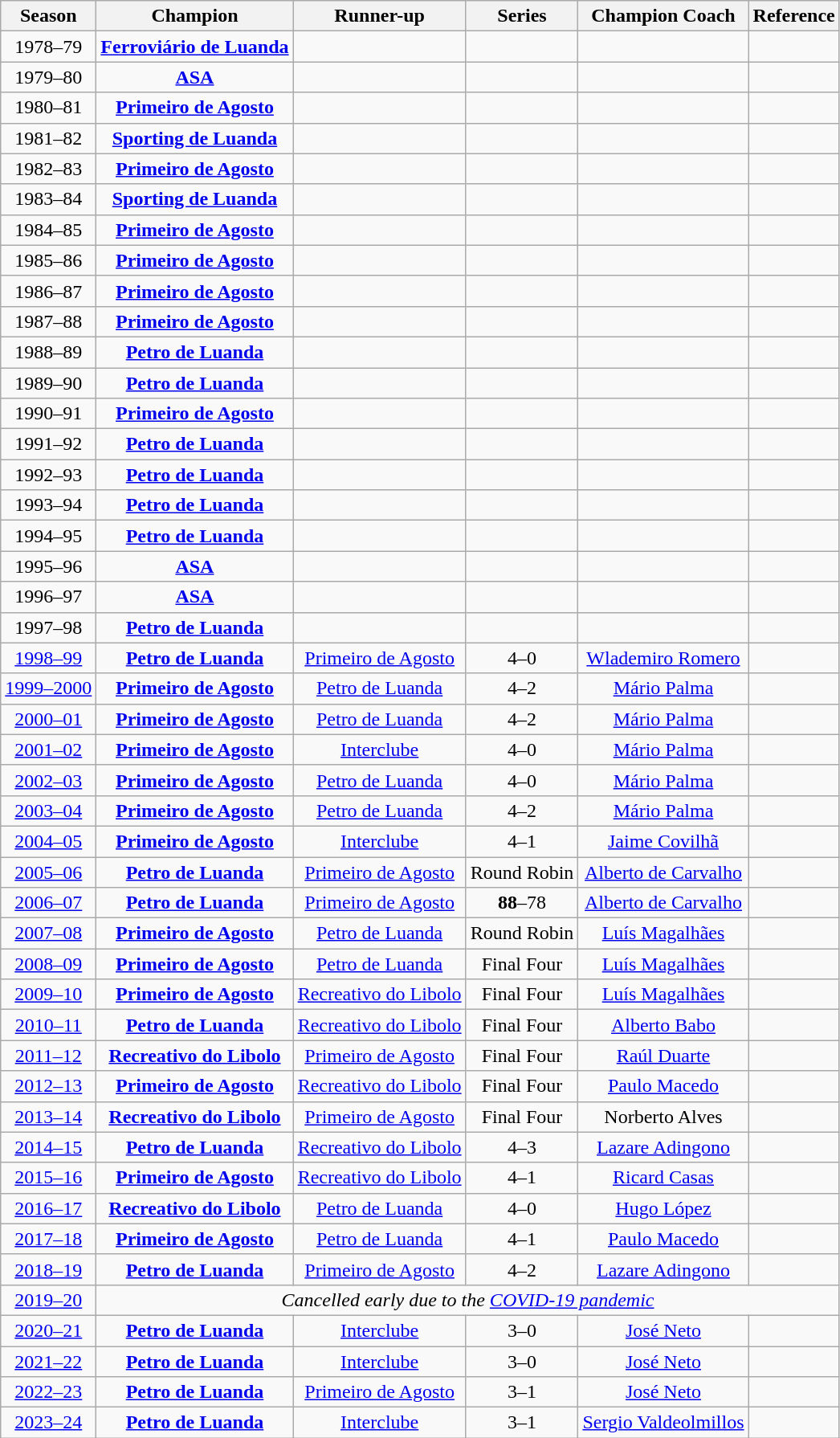<table class="wikitable sortable" style="font-size:100%; text-align:center;">
<tr>
<th>Season</th>
<th>Champion</th>
<th>Runner-up</th>
<th>Series</th>
<th>Champion Coach</th>
<th class=unsortable>Reference</th>
</tr>
<tr>
<td>1978–79</td>
<td><a href='#'><strong>Ferroviário de Luanda</strong></a></td>
<td></td>
<td></td>
<td></td>
<td></td>
</tr>
<tr>
<td>1979–80</td>
<td><a href='#'><strong>ASA</strong></a></td>
<td></td>
<td></td>
<td></td>
<td></td>
</tr>
<tr>
<td>1980–81</td>
<td><strong><a href='#'>Primeiro de Agosto</a></strong></td>
<td></td>
<td></td>
<td></td>
<td></td>
</tr>
<tr>
<td>1981–82</td>
<td><a href='#'><strong>Sporting de Luanda</strong></a></td>
<td></td>
<td></td>
<td></td>
<td></td>
</tr>
<tr>
<td>1982–83</td>
<td><strong><a href='#'>Primeiro de Agosto</a></strong></td>
<td></td>
<td></td>
<td></td>
<td></td>
</tr>
<tr>
<td>1983–84</td>
<td><a href='#'><strong>Sporting de Luanda</strong></a></td>
<td></td>
<td></td>
<td></td>
<td></td>
</tr>
<tr>
<td>1984–85</td>
<td><strong><a href='#'>Primeiro de Agosto</a></strong></td>
<td></td>
<td></td>
<td></td>
<td></td>
</tr>
<tr>
<td>1985–86</td>
<td><strong><a href='#'>Primeiro de Agosto</a></strong></td>
<td></td>
<td></td>
<td></td>
<td></td>
</tr>
<tr>
<td>1986–87</td>
<td><strong><a href='#'>Primeiro de Agosto</a></strong></td>
<td></td>
<td></td>
<td></td>
<td></td>
</tr>
<tr>
<td>1987–88</td>
<td><strong><a href='#'>Primeiro de Agosto</a></strong></td>
<td></td>
<td></td>
<td></td>
<td></td>
</tr>
<tr>
<td>1988–89</td>
<td><strong><a href='#'>Petro de Luanda</a></strong></td>
<td></td>
<td></td>
<td></td>
<td></td>
</tr>
<tr>
<td>1989–90</td>
<td><strong><a href='#'>Petro de Luanda</a></strong></td>
<td></td>
<td></td>
<td></td>
<td></td>
</tr>
<tr>
<td>1990–91</td>
<td><strong><a href='#'>Primeiro de Agosto</a></strong></td>
<td></td>
<td></td>
<td></td>
<td></td>
</tr>
<tr>
<td>1991–92</td>
<td><strong><a href='#'>Petro de Luanda</a></strong></td>
<td></td>
<td></td>
<td></td>
<td></td>
</tr>
<tr>
<td>1992–93</td>
<td><strong><a href='#'>Petro de Luanda</a></strong></td>
<td></td>
<td></td>
<td></td>
<td></td>
</tr>
<tr>
<td>1993–94</td>
<td><strong><a href='#'>Petro de Luanda</a></strong></td>
<td></td>
<td></td>
<td></td>
<td></td>
</tr>
<tr>
<td>1994–95</td>
<td><strong><a href='#'>Petro de Luanda</a></strong></td>
<td></td>
<td></td>
<td></td>
<td></td>
</tr>
<tr>
<td>1995–96</td>
<td><a href='#'><strong>ASA</strong></a></td>
<td></td>
<td></td>
<td></td>
<td></td>
</tr>
<tr>
<td>1996–97</td>
<td><a href='#'><strong>ASA</strong></a></td>
<td></td>
<td></td>
<td></td>
<td></td>
</tr>
<tr>
<td>1997–98</td>
<td><strong><a href='#'>Petro de Luanda</a></strong></td>
<td></td>
<td></td>
<td></td>
<td></td>
</tr>
<tr>
<td align="center"><a href='#'>1998–99</a></td>
<td><strong><a href='#'>Petro de Luanda</a></strong></td>
<td><a href='#'>Primeiro de Agosto</a></td>
<td align="center">4–0</td>
<td> <a href='#'>Wlademiro Romero</a></td>
<td></td>
</tr>
<tr>
<td align="center"><a href='#'>1999–2000</a></td>
<td><strong><a href='#'>Primeiro de Agosto</a></strong></td>
<td><a href='#'>Petro de Luanda</a></td>
<td align="center">4–2</td>
<td> <a href='#'>Mário Palma</a></td>
<td></td>
</tr>
<tr>
<td align="center"><a href='#'>2000–01</a></td>
<td><strong><a href='#'>Primeiro de Agosto</a></strong></td>
<td><a href='#'>Petro de Luanda</a></td>
<td align="center">4–2</td>
<td> <a href='#'>Mário Palma</a></td>
<td></td>
</tr>
<tr>
<td align="center"><a href='#'>2001–02</a></td>
<td><strong><a href='#'>Primeiro de Agosto</a></strong></td>
<td><a href='#'>Interclube</a></td>
<td align="center">4–0</td>
<td> <a href='#'>Mário Palma</a></td>
<td></td>
</tr>
<tr>
<td align="center"><a href='#'>2002–03</a></td>
<td><strong><a href='#'>Primeiro de Agosto</a></strong></td>
<td><a href='#'>Petro de Luanda</a></td>
<td align="center">4–0</td>
<td> <a href='#'>Mário Palma</a></td>
<td></td>
</tr>
<tr>
<td align="center"><a href='#'>2003–04</a></td>
<td><strong><a href='#'>Primeiro de Agosto</a></strong></td>
<td><a href='#'>Petro de Luanda</a></td>
<td align="center">4–2</td>
<td> <a href='#'>Mário Palma</a></td>
<td></td>
</tr>
<tr>
<td align="center"><a href='#'>2004–05</a></td>
<td><strong><a href='#'>Primeiro de Agosto</a></strong></td>
<td><a href='#'>Interclube</a></td>
<td align="center">4–1</td>
<td> <a href='#'>Jaime Covilhã</a></td>
<td></td>
</tr>
<tr>
<td align="center"><a href='#'>2005–06</a></td>
<td><strong><a href='#'>Petro de Luanda</a></strong></td>
<td><a href='#'>Primeiro de Agosto</a></td>
<td style="text-align:center;">Round Robin</td>
<td> <a href='#'>Alberto de Carvalho</a></td>
<td></td>
</tr>
<tr>
<td align="center"><a href='#'>2006–07</a></td>
<td><strong><a href='#'>Petro de Luanda</a></strong></td>
<td><a href='#'>Primeiro de Agosto</a></td>
<td align="center"><strong>88</strong>–78 </td>
<td> <a href='#'>Alberto de Carvalho</a></td>
<td></td>
</tr>
<tr>
<td align="center"><a href='#'>2007–08</a></td>
<td><strong><a href='#'>Primeiro de Agosto</a></strong></td>
<td><a href='#'>Petro de Luanda</a></td>
<td style="text-align:center;">Round Robin</td>
<td> <a href='#'>Luís Magalhães</a></td>
<td></td>
</tr>
<tr>
<td align="center"><a href='#'>2008–09</a></td>
<td><strong><a href='#'>Primeiro de Agosto</a></strong></td>
<td><a href='#'>Petro de Luanda</a></td>
<td style="text-align:center;">Final Four</td>
<td> <a href='#'>Luís Magalhães</a></td>
<td></td>
</tr>
<tr>
<td align="center"><a href='#'>2009–10</a></td>
<td><strong><a href='#'>Primeiro de Agosto</a></strong></td>
<td><a href='#'>Recreativo do Libolo</a></td>
<td style="text-align:center;">Final Four</td>
<td> <a href='#'>Luís Magalhães</a></td>
<td></td>
</tr>
<tr>
<td align="center"><a href='#'>2010–11</a></td>
<td><strong><a href='#'>Petro de Luanda</a></strong></td>
<td><a href='#'>Recreativo do Libolo</a></td>
<td style="text-align:center;">Final Four</td>
<td> <a href='#'>Alberto Babo</a></td>
<td></td>
</tr>
<tr>
<td align="center"><a href='#'>2011–12</a></td>
<td><strong><a href='#'>Recreativo do Libolo</a></strong></td>
<td><a href='#'>Primeiro de Agosto</a></td>
<td style="text-align:center;">Final Four</td>
<td> <a href='#'>Raúl Duarte</a></td>
<td></td>
</tr>
<tr>
<td align="center"><a href='#'>2012–13</a></td>
<td><strong><a href='#'>Primeiro de Agosto</a></strong></td>
<td><a href='#'>Recreativo do Libolo</a></td>
<td style="text-align:center;">Final Four</td>
<td> <a href='#'>Paulo Macedo</a></td>
<td></td>
</tr>
<tr>
<td align="center"><a href='#'>2013–14</a></td>
<td><strong><a href='#'>Recreativo do Libolo</a></strong></td>
<td><a href='#'>Primeiro de Agosto</a></td>
<td style="text-align:center;">Final Four</td>
<td> Norberto Alves</td>
<td></td>
</tr>
<tr>
<td align="center"><a href='#'>2014–15</a></td>
<td><strong><a href='#'>Petro de Luanda</a></strong></td>
<td><a href='#'>Recreativo do Libolo</a></td>
<td align="center">4–3</td>
<td> <a href='#'>Lazare Adingono</a></td>
<td></td>
</tr>
<tr>
<td align="center"><a href='#'>2015–16</a></td>
<td><strong><a href='#'>Primeiro de Agosto</a></strong></td>
<td><a href='#'>Recreativo do Libolo</a></td>
<td align="center">4–1</td>
<td> <a href='#'>Ricard Casas</a></td>
<td></td>
</tr>
<tr>
<td align="center"><a href='#'>2016–17</a></td>
<td><strong><a href='#'>Recreativo do Libolo</a></strong></td>
<td><a href='#'>Petro de Luanda</a></td>
<td align="center">4–0</td>
<td> <a href='#'>Hugo López</a></td>
<td></td>
</tr>
<tr>
<td align="center"><a href='#'>2017–18</a></td>
<td><strong><a href='#'>Primeiro de Agosto</a></strong></td>
<td><a href='#'>Petro de Luanda</a></td>
<td align="center">4–1</td>
<td> <a href='#'>Paulo Macedo</a></td>
<td></td>
</tr>
<tr>
<td align="center"><a href='#'>2018–19</a></td>
<td><strong><a href='#'>Petro de Luanda</a></strong></td>
<td><a href='#'>Primeiro de Agosto</a></td>
<td align="center">4–2</td>
<td> <a href='#'>Lazare Adingono</a></td>
<td></td>
</tr>
<tr>
<td align="center"><a href='#'>2019–20</a></td>
<td colspan="10"><em>Cancelled early due to the <a href='#'>COVID-19 pandemic</a></em></td>
</tr>
<tr>
<td align="center"><a href='#'>2020–21</a></td>
<td><strong><a href='#'>Petro de Luanda</a></strong></td>
<td><a href='#'>Interclube</a></td>
<td align="center">3–0</td>
<td> <a href='#'>José Neto</a></td>
<td></td>
</tr>
<tr>
<td align="center"><a href='#'>2021–22</a></td>
<td><strong><a href='#'>Petro de Luanda</a></strong></td>
<td><a href='#'>Interclube</a></td>
<td align="center">3–0</td>
<td> <a href='#'>José Neto</a></td>
<td></td>
</tr>
<tr>
<td><a href='#'>2022–23</a></td>
<td><strong><a href='#'>Petro de Luanda</a></strong></td>
<td><a href='#'>Primeiro de Agosto</a></td>
<td>3–1</td>
<td> <a href='#'>José Neto</a></td>
<td></td>
</tr>
<tr>
<td><a href='#'>2023–24</a></td>
<td><strong><a href='#'>Petro de Luanda</a></strong></td>
<td><a href='#'>Interclube</a></td>
<td>3–1</td>
<td> <a href='#'>Sergio Valdeolmillos</a></td>
<td></td>
</tr>
</table>
